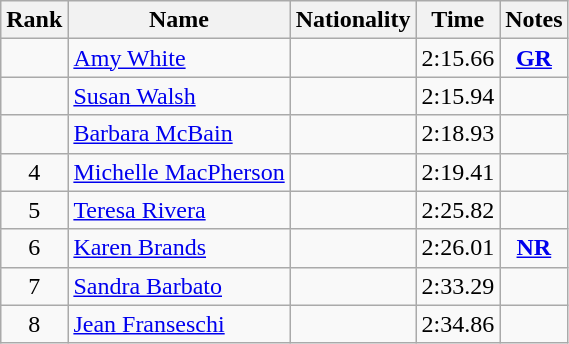<table class="wikitable sortable" style="text-align:center">
<tr>
<th>Rank</th>
<th>Name</th>
<th>Nationality</th>
<th>Time</th>
<th>Notes</th>
</tr>
<tr>
<td></td>
<td align=left><a href='#'>Amy White</a></td>
<td align=left></td>
<td>2:15.66</td>
<td><strong><a href='#'>GR</a></strong></td>
</tr>
<tr>
<td></td>
<td align=left><a href='#'>Susan Walsh</a></td>
<td align=left></td>
<td>2:15.94</td>
<td></td>
</tr>
<tr>
<td></td>
<td align=left><a href='#'>Barbara McBain</a></td>
<td align=left></td>
<td>2:18.93</td>
<td></td>
</tr>
<tr>
<td>4</td>
<td align=left><a href='#'>Michelle MacPherson</a></td>
<td align=left></td>
<td>2:19.41</td>
<td></td>
</tr>
<tr>
<td>5</td>
<td align=left><a href='#'>Teresa Rivera</a></td>
<td align=left></td>
<td>2:25.82</td>
<td></td>
</tr>
<tr>
<td>6</td>
<td align=left><a href='#'>Karen Brands</a></td>
<td align=left></td>
<td>2:26.01</td>
<td><strong><a href='#'>NR</a></strong></td>
</tr>
<tr>
<td>7</td>
<td align=left><a href='#'>Sandra Barbato</a></td>
<td align=left></td>
<td>2:33.29</td>
<td></td>
</tr>
<tr>
<td>8</td>
<td align=left><a href='#'>Jean Franseschi</a></td>
<td align=left></td>
<td>2:34.86</td>
<td></td>
</tr>
</table>
